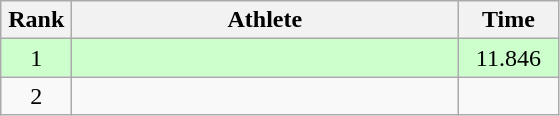<table class=wikitable style="text-align:center">
<tr>
<th width=40>Rank</th>
<th width=250>Athlete</th>
<th width=60>Time</th>
</tr>
<tr bgcolor="ccffcc">
<td>1</td>
<td align=left></td>
<td>11.846</td>
</tr>
<tr>
<td>2</td>
<td align=left></td>
<td></td>
</tr>
</table>
